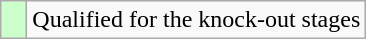<table class="wikitable">
<tr>
<td width=10px bgcolor="#ccffcc"></td>
<td>Qualified for the knock-out stages</td>
</tr>
</table>
